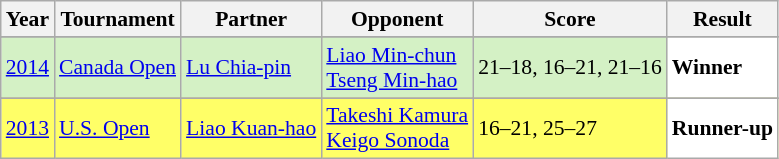<table class="sortable wikitable" style="font-size: 90%;">
<tr>
<th>Year</th>
<th>Tournament</th>
<th>Partner</th>
<th>Opponent</th>
<th>Score</th>
<th>Result</th>
</tr>
<tr>
</tr>
<tr style="background:#D4F1C5">
<td align="center"><a href='#'>2014</a></td>
<td align="left"><a href='#'>Canada Open</a></td>
<td align="left"> <a href='#'>Lu Chia-pin</a></td>
<td align="left"> <a href='#'>Liao Min-chun</a><br> <a href='#'>Tseng Min-hao</a></td>
<td align="left">21–18, 16–21, 21–16</td>
<td style="text-align:left; background:white"> <strong>Winner</strong></td>
</tr>
<tr>
</tr>
<tr style="background:#FFFF67">
<td align="center"><a href='#'>2013</a></td>
<td align="left"><a href='#'>U.S. Open</a></td>
<td align="left"> <a href='#'>Liao Kuan-hao</a></td>
<td align="left"> <a href='#'>Takeshi Kamura</a><br> <a href='#'>Keigo Sonoda</a></td>
<td align="left">16–21, 25–27</td>
<td style="text-align:left; background:white"> <strong>Runner-up</strong></td>
</tr>
</table>
